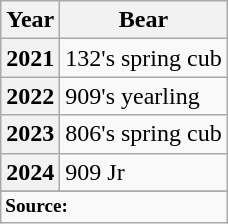<table class="wikitable">
<tr>
<th>Year</th>
<th>Bear</th>
</tr>
<tr>
<th scope="row">2021</th>
<td>132's spring cub</td>
</tr>
<tr>
<th scope="row">2022</th>
<td>909's yearling</td>
</tr>
<tr>
<th scope="row">2023</th>
<td>806's spring cub</td>
</tr>
<tr>
<th scope="row">2024</th>
<td>909 Jr</td>
</tr>
<tr>
</tr>
<tr style="font-size: 0.8em;">
<td colspan="2"><strong>Source:</strong> </td>
</tr>
</table>
